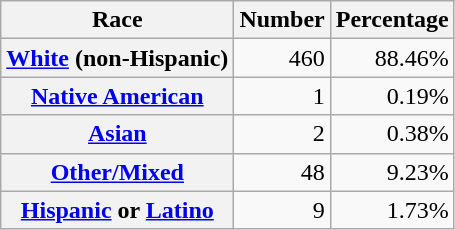<table class="wikitable" style="text-align:right">
<tr>
<th scope="col">Race</th>
<th scope="col">Number</th>
<th scope="col">Percentage</th>
</tr>
<tr>
<th scope="row"><a href='#'>White</a> (non-Hispanic)</th>
<td>460</td>
<td>88.46%</td>
</tr>
<tr>
<th scope="row"><a href='#'>Native American</a></th>
<td>1</td>
<td>0.19%</td>
</tr>
<tr>
<th scope="row"><a href='#'>Asian</a></th>
<td>2</td>
<td>0.38%</td>
</tr>
<tr>
<th scope="row"><a href='#'>Other/Mixed</a></th>
<td>48</td>
<td>9.23%</td>
</tr>
<tr>
<th scope="row"><a href='#'>Hispanic</a> or <a href='#'>Latino</a></th>
<td>9</td>
<td>1.73%</td>
</tr>
</table>
